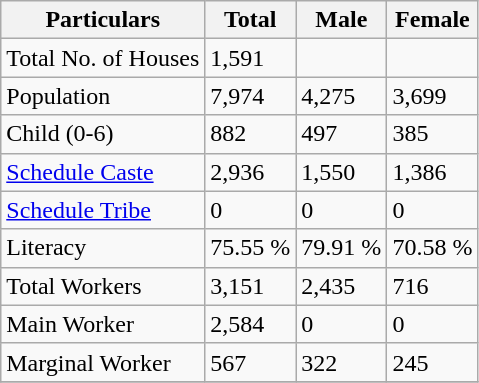<table class="wikitable sortable">
<tr>
<th>Particulars</th>
<th>Total</th>
<th>Male</th>
<th>Female</th>
</tr>
<tr>
<td>Total No. of Houses</td>
<td>1,591</td>
<td></td>
<td></td>
</tr>
<tr>
<td>Population</td>
<td>7,974</td>
<td>4,275</td>
<td>3,699</td>
</tr>
<tr>
<td>Child (0-6)</td>
<td>882</td>
<td>497</td>
<td>385</td>
</tr>
<tr>
<td><a href='#'>Schedule Caste</a></td>
<td>2,936</td>
<td>1,550</td>
<td>1,386</td>
</tr>
<tr>
<td><a href='#'>Schedule Tribe</a></td>
<td>0</td>
<td>0</td>
<td>0</td>
</tr>
<tr>
<td>Literacy</td>
<td>75.55  %</td>
<td>79.91  %</td>
<td>70.58  %</td>
</tr>
<tr>
<td>Total Workers</td>
<td>3,151</td>
<td>2,435</td>
<td>716</td>
</tr>
<tr>
<td>Main Worker</td>
<td>2,584</td>
<td>0</td>
<td>0</td>
</tr>
<tr>
<td>Marginal Worker</td>
<td>567</td>
<td>322</td>
<td>245</td>
</tr>
<tr>
</tr>
</table>
